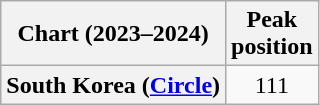<table class="wikitable plainrowheaders" style="text-align:center">
<tr>
<th scope="col">Chart (2023–2024)</th>
<th scope="col">Peak<br>position</th>
</tr>
<tr>
<th scope="row">South Korea (<a href='#'>Circle</a>)</th>
<td>111</td>
</tr>
</table>
